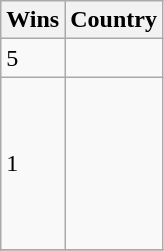<table class="wikitable">
<tr>
<th>Wins</th>
<th>Country</th>
</tr>
<tr>
<td>5</td>
<td></td>
</tr>
<tr>
<td>1</td>
<td><br><br><br><br><br><br></td>
</tr>
<tr>
</tr>
</table>
